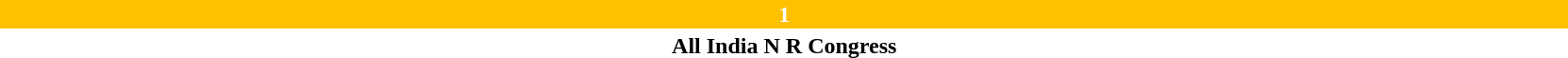<table style="width:88%; text-align:center;">
<tr style="color:white;">
<td style="background:#ffc000; width:100%%;"><strong>1</strong></td>
</tr>
<tr>
<td><span><strong>All India N R Congress</strong></span></td>
</tr>
</table>
